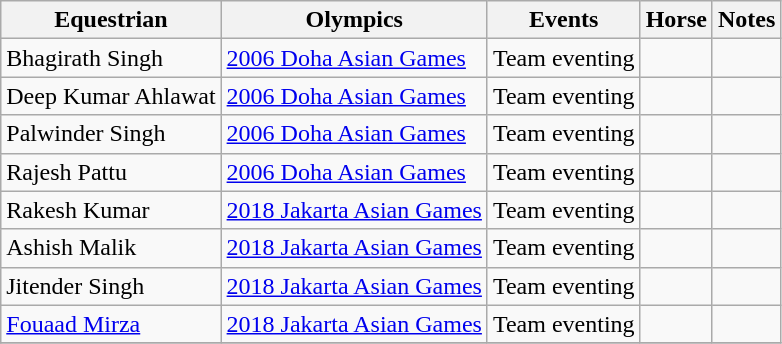<table class="wikitable sortable">
<tr>
<th>Equestrian</th>
<th>Olympics</th>
<th>Events</th>
<th>Horse</th>
<th>Notes</th>
</tr>
<tr>
<td>Bhagirath Singh</td>
<td><a href='#'>2006 Doha Asian Games</a></td>
<td>Team eventing</td>
<td></td>
<td></td>
</tr>
<tr>
<td>Deep Kumar Ahlawat</td>
<td><a href='#'>2006 Doha Asian Games</a></td>
<td>Team eventing</td>
<td></td>
<td></td>
</tr>
<tr>
<td>Palwinder Singh</td>
<td><a href='#'>2006 Doha Asian Games</a></td>
<td>Team eventing</td>
<td></td>
<td></td>
</tr>
<tr>
<td>Rajesh Pattu</td>
<td><a href='#'>2006 Doha Asian Games</a></td>
<td>Team eventing</td>
<td></td>
<td></td>
</tr>
<tr>
<td>Rakesh Kumar</td>
<td><a href='#'>2018 Jakarta Asian Games</a></td>
<td>Team eventing</td>
<td></td>
<td></td>
</tr>
<tr>
<td>Ashish Malik</td>
<td><a href='#'>2018 Jakarta Asian Games</a></td>
<td>Team eventing</td>
<td></td>
<td></td>
</tr>
<tr>
<td>Jitender Singh</td>
<td><a href='#'>2018 Jakarta Asian Games</a></td>
<td>Team eventing</td>
<td></td>
<td></td>
</tr>
<tr>
<td><a href='#'>Fouaad Mirza</a></td>
<td><a href='#'>2018 Jakarta Asian Games</a></td>
<td>Team eventing</td>
<td></td>
<td></td>
</tr>
<tr>
</tr>
</table>
